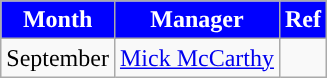<table class="wikitable" style="text-align:center">
<tr>
<th style="background:blue; color:white; width=0%">Month</th>
<th style="background:blue; color:white; width=0%">Manager</th>
<th style="background:blue; color:white; width=0%">Ref</th>
</tr>
<tr>
<td>September</td>
<td> <a href='#'>Mick McCarthy</a></td>
<td></td>
</tr>
</table>
